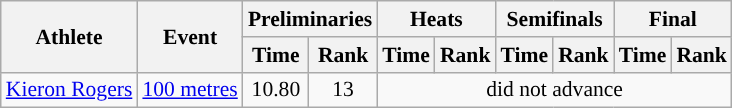<table class=wikitable style="font-size:90%;">
<tr>
<th rowspan=2>Athlete</th>
<th rowspan=2>Event</th>
<th colspan=2>Preliminaries</th>
<th colspan=2>Heats</th>
<th colspan=2>Semifinals</th>
<th colspan=2>Final</th>
</tr>
<tr>
<th>Time</th>
<th>Rank</th>
<th>Time</th>
<th>Rank</th>
<th>Time</th>
<th>Rank</th>
<th>Time</th>
<th>Rank</th>
</tr>
<tr>
<td><a href='#'>Kieron Rogers</a></td>
<td><a href='#'>100 metres</a></td>
<td align="center">10.80</td>
<td align="center">13</td>
<td align="center" colspan=6>did not advance</td>
</tr>
</table>
